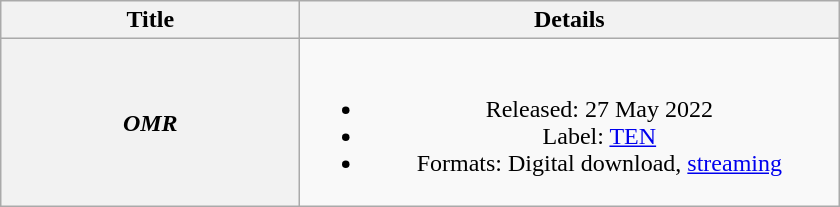<table class="wikitable plainrowheaders" style="text-align:center;">
<tr>
<th scope="col" style="width:12em;">Title</th>
<th scope="col" style="width:22em;">Details</th>
</tr>
<tr>
<th scope="row"><em>OMR</em></th>
<td><br><ul><li>Released: 27 May 2022</li><li>Label: <a href='#'>TEN</a></li><li>Formats: Digital download, <a href='#'>streaming</a></li></ul></td>
</tr>
</table>
